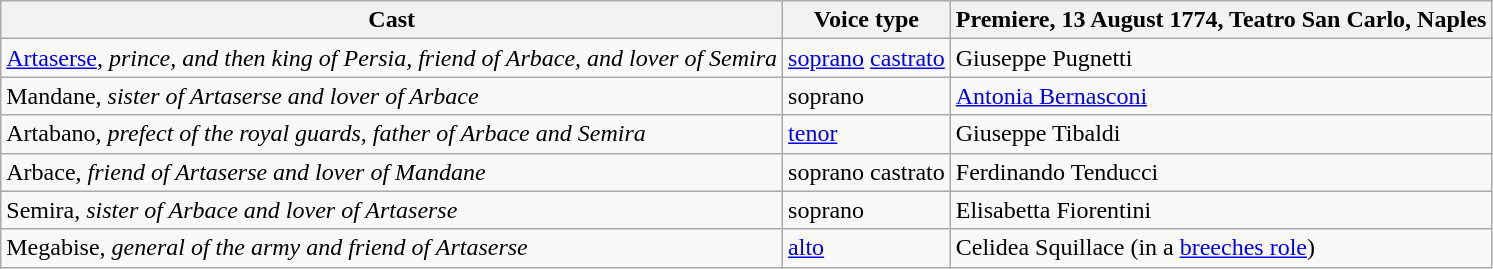<table class="wikitable">
<tr>
<th>Cast</th>
<th>Voice type</th>
<th>Premiere, 13 August 1774, Teatro San Carlo, Naples</th>
</tr>
<tr>
<td><a href='#'>Artaserse</a>, <em>prince, and then king of Persia, friend of Arbace, and lover of Semira</em></td>
<td><a href='#'>soprano</a> <a href='#'>castrato</a></td>
<td>Giuseppe Pugnetti</td>
</tr>
<tr>
<td>Mandane, <em>sister of Artaserse and lover of Arbace</em></td>
<td>soprano</td>
<td><a href='#'>Antonia Bernasconi</a></td>
</tr>
<tr>
<td>Artabano, <em>prefect of the royal guards, father of Arbace and Semira</em></td>
<td><a href='#'>tenor</a></td>
<td>Giuseppe Tibaldi</td>
</tr>
<tr>
<td>Arbace, <em>friend of Artaserse and lover of Mandane</em></td>
<td>soprano castrato</td>
<td>Ferdinando Tenducci</td>
</tr>
<tr>
<td>Semira, <em>sister of Arbace and lover of Artaserse</em></td>
<td>soprano</td>
<td>Elisabetta Fiorentini</td>
</tr>
<tr>
<td>Megabise, <em>general of the army and friend of Artaserse</em></td>
<td><a href='#'>alto</a></td>
<td>Celidea Squillace (in a <a href='#'>breeches role</a>)</td>
</tr>
</table>
